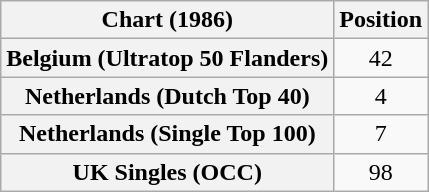<table class="wikitable sortable plainrowheaders" style="text-align:center">
<tr>
<th scope="col">Chart (1986)</th>
<th scope="col">Position</th>
</tr>
<tr>
<th scope="row">Belgium (Ultratop 50 Flanders)</th>
<td>42</td>
</tr>
<tr>
<th scope="row">Netherlands (Dutch Top 40)</th>
<td>4</td>
</tr>
<tr>
<th scope="row">Netherlands (Single Top 100)</th>
<td>7</td>
</tr>
<tr>
<th scope="row">UK Singles (OCC)</th>
<td>98</td>
</tr>
</table>
